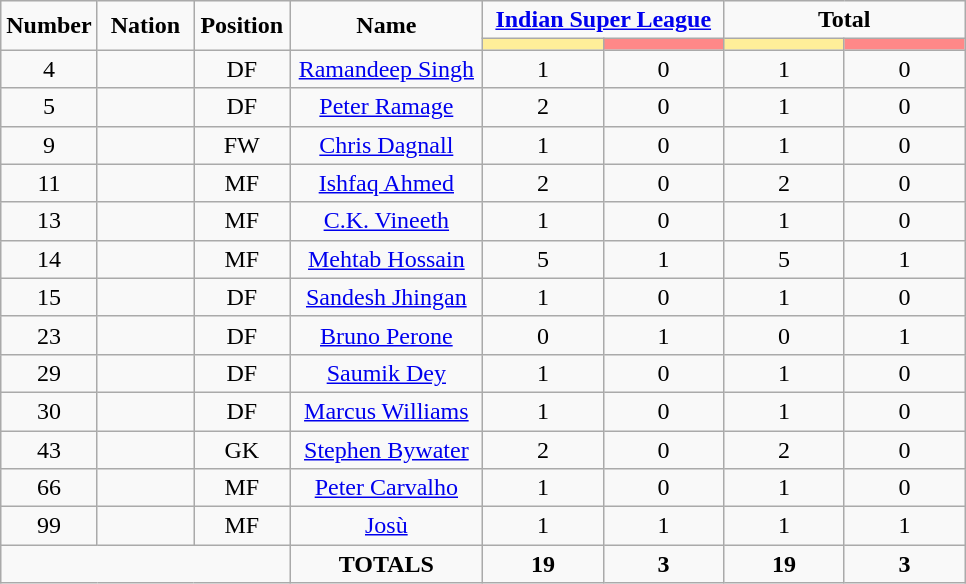<table class="wikitable" style="font-size: 100%; text-align: center;">
<tr>
<td rowspan=2 width="10%" align=center><strong>Number</strong></td>
<td rowspan=2 width="10%" align=center><strong>Nation</strong></td>
<td rowspan=2 width="10%" align=center><strong>Position</strong></td>
<td rowspan=2 width="20%" align=center><strong>Name</strong></td>
<td colspan=2 align=center><strong><a href='#'>Indian Super League</a></strong></td>
<td colspan=2 align=center><strong>Total</strong></td>
</tr>
<tr>
<th width=60 style="background: #FFEE99"></th>
<th width=60 style="background: #FF8888"></th>
<th width=60 style="background: #FFEE99"></th>
<th width=60 style="background: #FF8888"></th>
</tr>
<tr>
<td>4</td>
<td></td>
<td>DF</td>
<td><a href='#'>Ramandeep Singh</a></td>
<td>1</td>
<td>0</td>
<td>1</td>
<td>0</td>
</tr>
<tr>
<td>5</td>
<td></td>
<td>DF</td>
<td><a href='#'>Peter Ramage</a></td>
<td>2</td>
<td>0</td>
<td>1</td>
<td>0</td>
</tr>
<tr>
<td>9</td>
<td></td>
<td>FW</td>
<td><a href='#'>Chris Dagnall</a></td>
<td>1</td>
<td>0</td>
<td>1</td>
<td>0</td>
</tr>
<tr>
<td>11</td>
<td></td>
<td>MF</td>
<td><a href='#'>Ishfaq Ahmed</a></td>
<td>2</td>
<td>0</td>
<td>2</td>
<td>0</td>
</tr>
<tr>
<td>13</td>
<td></td>
<td>MF</td>
<td><a href='#'>C.K. Vineeth</a></td>
<td>1</td>
<td>0</td>
<td>1</td>
<td>0</td>
</tr>
<tr>
<td>14</td>
<td></td>
<td>MF</td>
<td><a href='#'>Mehtab Hossain</a></td>
<td>5</td>
<td>1</td>
<td>5</td>
<td>1</td>
</tr>
<tr>
<td>15</td>
<td></td>
<td>DF</td>
<td><a href='#'>Sandesh Jhingan</a></td>
<td>1</td>
<td>0</td>
<td>1</td>
<td>0</td>
</tr>
<tr>
<td>23</td>
<td></td>
<td>DF</td>
<td><a href='#'>Bruno Perone</a></td>
<td>0</td>
<td>1</td>
<td>0</td>
<td>1</td>
</tr>
<tr>
<td>29</td>
<td></td>
<td>DF</td>
<td><a href='#'>Saumik Dey</a></td>
<td>1</td>
<td>0</td>
<td>1</td>
<td>0</td>
</tr>
<tr>
<td>30</td>
<td></td>
<td>DF</td>
<td><a href='#'>Marcus Williams</a></td>
<td>1</td>
<td>0</td>
<td>1</td>
<td>0</td>
</tr>
<tr>
<td>43</td>
<td></td>
<td>GK</td>
<td><a href='#'>Stephen Bywater</a></td>
<td>2</td>
<td>0</td>
<td>2</td>
<td>0</td>
</tr>
<tr>
<td>66</td>
<td></td>
<td>MF</td>
<td><a href='#'>Peter Carvalho</a></td>
<td>1</td>
<td>0</td>
<td>1</td>
<td>0</td>
</tr>
<tr>
<td>99</td>
<td></td>
<td>MF</td>
<td><a href='#'>Josù</a></td>
<td>1</td>
<td>1</td>
<td>1</td>
<td>1</td>
</tr>
<tr>
<td colspan=3></td>
<td><strong>TOTALS</strong></td>
<td><strong>19</strong></td>
<td><strong>3</strong></td>
<td><strong>19</strong></td>
<td><strong>3</strong></td>
</tr>
</table>
